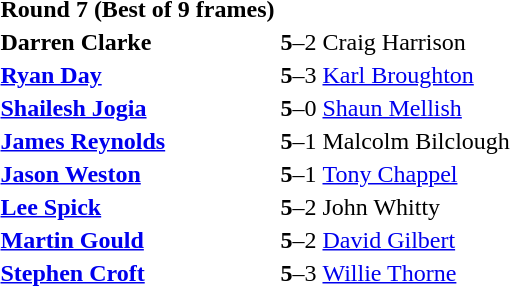<table>
<tr>
<td><strong>Round 7 (Best of 9 frames)</strong></td>
</tr>
<tr>
<td><strong> Darren Clarke</strong></td>
<td><strong>5</strong>–2</td>
<td> Craig Harrison</td>
</tr>
<tr>
<td><strong> <a href='#'>Ryan Day</a></strong></td>
<td><strong>5</strong>–3</td>
<td> <a href='#'>Karl Broughton</a></td>
</tr>
<tr>
<td><strong> <a href='#'>Shailesh Jogia</a></strong></td>
<td><strong>5</strong>–0</td>
<td> <a href='#'>Shaun Mellish</a></td>
</tr>
<tr>
<td><strong> <a href='#'>James Reynolds</a></strong></td>
<td><strong>5</strong>–1</td>
<td> Malcolm Bilclough</td>
</tr>
<tr>
<td><strong> <a href='#'>Jason Weston</a></strong></td>
<td><strong>5</strong>–1</td>
<td> <a href='#'>Tony Chappel</a></td>
</tr>
<tr>
<td><strong> <a href='#'>Lee Spick</a></strong></td>
<td><strong>5</strong>–2</td>
<td> John Whitty</td>
</tr>
<tr>
<td><strong> <a href='#'>Martin Gould</a></strong></td>
<td><strong>5</strong>–2</td>
<td> <a href='#'>David Gilbert</a></td>
</tr>
<tr>
<td><strong> <a href='#'>Stephen Croft</a></strong></td>
<td><strong>5</strong>–3</td>
<td> <a href='#'>Willie Thorne</a></td>
</tr>
</table>
